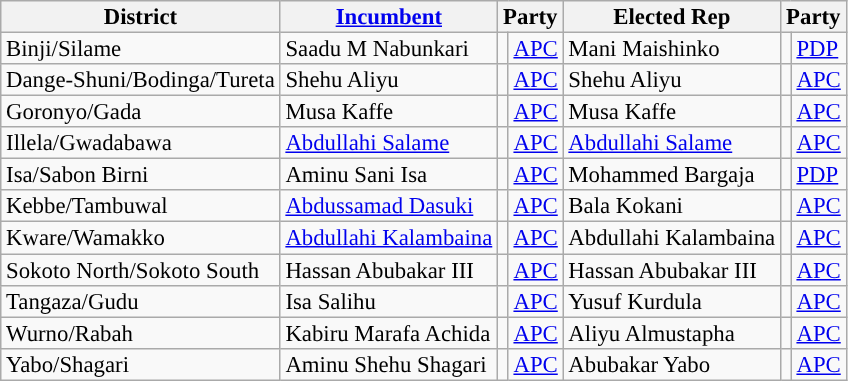<table class="sortable wikitable" style="font-size:95%;line-height:14px;">
<tr>
<th class="unsortable">District</th>
<th class="unsortable"><a href='#'>Incumbent</a></th>
<th colspan="2">Party</th>
<th class="unsortable">Elected Rep</th>
<th colspan="2">Party</th>
</tr>
<tr>
<td>Binji/Silame</td>
<td>Saadu M Nabunkari</td>
<td style="background:"></td>
<td><a href='#'>APC</a></td>
<td>Mani Maishinko</td>
<td style="background:"></td>
<td><a href='#'>PDP</a></td>
</tr>
<tr>
<td>Dange-Shuni/Bodinga/Tureta</td>
<td>Shehu Aliyu</td>
<td style="background:"></td>
<td><a href='#'>APC</a></td>
<td>Shehu Aliyu</td>
<td style="background:"></td>
<td><a href='#'>APC</a></td>
</tr>
<tr>
<td>Goronyo/Gada</td>
<td>Musa Kaffe</td>
<td style="background:"></td>
<td><a href='#'>APC</a></td>
<td>Musa Kaffe</td>
<td style="background:"></td>
<td><a href='#'>APC</a></td>
</tr>
<tr>
<td>Illela/Gwadabawa</td>
<td><a href='#'>Abdullahi Salame</a></td>
<td style="background:"></td>
<td><a href='#'>APC</a></td>
<td><a href='#'>Abdullahi Salame</a></td>
<td style="background:"></td>
<td><a href='#'>APC</a></td>
</tr>
<tr>
<td>Isa/Sabon Birni</td>
<td>Aminu Sani Isa</td>
<td style="background:"></td>
<td><a href='#'>APC</a></td>
<td>Mohammed Bargaja</td>
<td style="background:"></td>
<td><a href='#'>PDP</a></td>
</tr>
<tr>
<td>Kebbe/Tambuwal</td>
<td><a href='#'>Abdussamad Dasuki</a></td>
<td style="background:"></td>
<td><a href='#'>APC</a></td>
<td>Bala Kokani</td>
<td style="background:"></td>
<td><a href='#'>APC</a></td>
</tr>
<tr>
<td>Kware/Wamakko</td>
<td><a href='#'>Abdullahi Kalambaina</a></td>
<td style="background:"></td>
<td><a href='#'>APC</a></td>
<td>Abdullahi Kalambaina</td>
<td style="background:"></td>
<td><a href='#'>APC</a></td>
</tr>
<tr>
<td>Sokoto North/Sokoto South</td>
<td>Hassan Abubakar III</td>
<td style="background:"></td>
<td><a href='#'>APC</a></td>
<td>Hassan Abubakar III</td>
<td style="background:"></td>
<td><a href='#'>APC</a></td>
</tr>
<tr>
<td>Tangaza/Gudu</td>
<td>Isa Salihu</td>
<td style="background:"></td>
<td><a href='#'>APC</a></td>
<td>Yusuf Kurdula</td>
<td style="background:"></td>
<td><a href='#'>APC</a></td>
</tr>
<tr>
<td>Wurno/Rabah</td>
<td>Kabiru Marafa Achida</td>
<td style="background:"></td>
<td><a href='#'>APC</a></td>
<td>Aliyu Almustapha</td>
<td style="background:"></td>
<td><a href='#'>APC</a></td>
</tr>
<tr>
<td>Yabo/Shagari</td>
<td>Aminu Shehu Shagari</td>
<td style="background:"></td>
<td><a href='#'>APC</a></td>
<td>Abubakar Yabo</td>
<td style="background:"></td>
<td><a href='#'>APC</a></td>
</tr>
</table>
